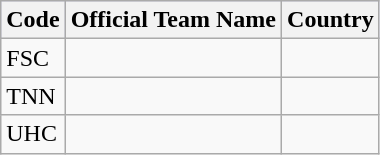<table class="wikitable">
<tr style="background:#ccf;">
<th>Code</th>
<th>Official Team Name</th>
<th>Country</th>
</tr>
<tr>
<td>FSC</td>
<td></td>
<td></td>
</tr>
<tr>
<td>TNN</td>
<td></td>
<td></td>
</tr>
<tr>
<td>UHC</td>
<td></td>
<td></td>
</tr>
</table>
